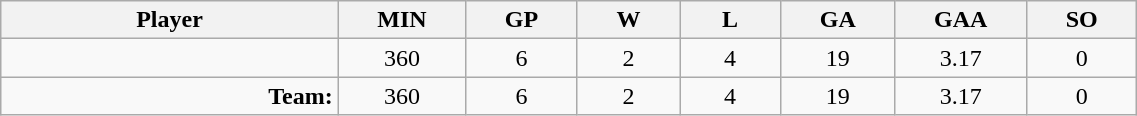<table class="wikitable sortable" width="60%">
<tr>
<th bgcolor="#DDDDFF" width="10%">Player</th>
<th width="3%" bgcolor="#DDDDFF" title="Minutes played">MIN</th>
<th width="3%" bgcolor="#DDDDFF" title="Games played in">GP</th>
<th width="3%" bgcolor="#DDDDFF" title="Games played in">W</th>
<th width="3%" bgcolor="#DDDDFF"title="Games played in">L</th>
<th width="3%" bgcolor="#DDDDFF" title="Goals against">GA</th>
<th width="3%" bgcolor="#DDDDFF" title="Goals against average">GAA</th>
<th width="3%" bgcolor="#DDDDFF" title="Shut-outs">SO</th>
</tr>
<tr align="center">
<td align="right"></td>
<td>360</td>
<td>6</td>
<td>2</td>
<td>4</td>
<td>19</td>
<td>3.17</td>
<td>0</td>
</tr>
<tr align="center">
<td align="right"><strong>Team:</strong></td>
<td>360</td>
<td>6</td>
<td>2</td>
<td>4</td>
<td>19</td>
<td>3.17</td>
<td>0</td>
</tr>
</table>
